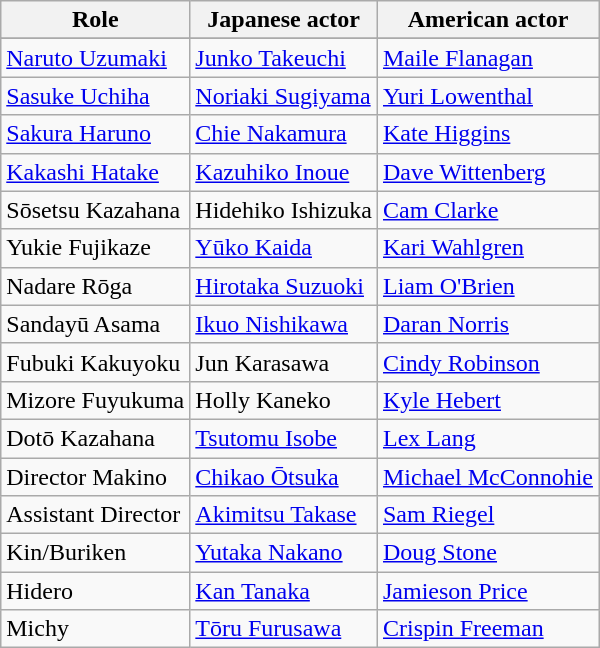<table class="wikitable">
<tr>
<th>Role</th>
<th>Japanese actor</th>
<th>American actor</th>
</tr>
<tr>
</tr>
<tr>
<td><a href='#'>Naruto Uzumaki</a></td>
<td><a href='#'>Junko Takeuchi</a></td>
<td><a href='#'>Maile Flanagan</a></td>
</tr>
<tr>
<td><a href='#'>Sasuke Uchiha</a></td>
<td><a href='#'>Noriaki Sugiyama</a></td>
<td><a href='#'>Yuri Lowenthal</a></td>
</tr>
<tr>
<td><a href='#'>Sakura Haruno</a></td>
<td><a href='#'>Chie Nakamura</a></td>
<td><a href='#'>Kate Higgins</a></td>
</tr>
<tr>
<td><a href='#'>Kakashi Hatake</a></td>
<td><a href='#'>Kazuhiko Inoue</a></td>
<td><a href='#'>Dave Wittenberg</a></td>
</tr>
<tr>
<td>Sōsetsu Kazahana</td>
<td>Hidehiko Ishizuka</td>
<td><a href='#'>Cam Clarke</a></td>
</tr>
<tr>
<td>Yukie Fujikaze</td>
<td><a href='#'>Yūko Kaida</a></td>
<td><a href='#'>Kari Wahlgren</a></td>
</tr>
<tr>
<td>Nadare Rōga</td>
<td><a href='#'>Hirotaka Suzuoki</a></td>
<td><a href='#'>Liam O'Brien</a></td>
</tr>
<tr>
<td>Sandayū Asama</td>
<td><a href='#'>Ikuo Nishikawa</a></td>
<td><a href='#'>Daran Norris</a></td>
</tr>
<tr>
<td>Fubuki Kakuyoku</td>
<td>Jun Karasawa</td>
<td><a href='#'>Cindy Robinson</a></td>
</tr>
<tr>
<td>Mizore Fuyukuma</td>
<td>Holly Kaneko</td>
<td><a href='#'>Kyle Hebert</a></td>
</tr>
<tr>
<td>Dotō Kazahana</td>
<td><a href='#'>Tsutomu Isobe</a></td>
<td><a href='#'>Lex Lang</a></td>
</tr>
<tr>
<td>Director Makino</td>
<td><a href='#'>Chikao Ōtsuka</a></td>
<td><a href='#'>Michael McConnohie</a></td>
</tr>
<tr>
<td>Assistant Director</td>
<td><a href='#'>Akimitsu Takase</a></td>
<td><a href='#'>Sam Riegel</a></td>
</tr>
<tr>
<td>Kin/Buriken</td>
<td><a href='#'>Yutaka Nakano</a></td>
<td><a href='#'>Doug Stone</a></td>
</tr>
<tr>
<td>Hidero</td>
<td><a href='#'>Kan Tanaka</a></td>
<td><a href='#'>Jamieson Price</a></td>
</tr>
<tr>
<td>Michy</td>
<td><a href='#'>Tōru Furusawa</a></td>
<td><a href='#'>Crispin Freeman</a></td>
</tr>
</table>
